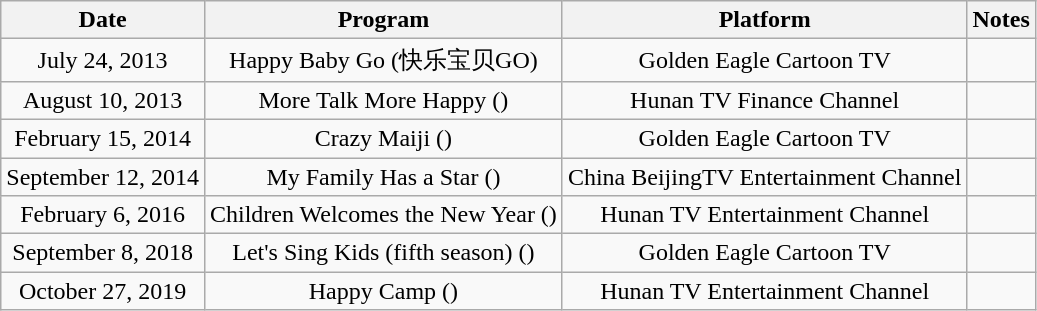<table class=wikitable style=text-align:center>
<tr>
<th>Date</th>
<th>Program</th>
<th>Platform</th>
<th>Notes</th>
</tr>
<tr>
<td>July 24, 2013</td>
<td>Happy Baby Go (快乐宝贝GO)</td>
<td>Golden Eagle Cartoon TV</td>
<td></td>
</tr>
<tr>
<td>August 10, 2013</td>
<td>More Talk More Happy ()</td>
<td>Hunan TV Finance Channel</td>
<td></td>
</tr>
<tr>
<td>February 15, 2014</td>
<td>Crazy Maiji ()</td>
<td>Golden Eagle Cartoon TV</td>
<td></td>
</tr>
<tr>
<td>September 12, 2014</td>
<td>My Family Has a Star ()</td>
<td>China BeijingTV Entertainment Channel</td>
<td></td>
</tr>
<tr>
<td>February 6, 2016</td>
<td>Children Welcomes the New Year ()</td>
<td>Hunan TV Entertainment Channel</td>
<td></td>
</tr>
<tr>
<td>September 8, 2018</td>
<td>Let's Sing Kids (fifth season) ()</td>
<td>Golden Eagle Cartoon TV</td>
<td></td>
</tr>
<tr>
<td>October 27, 2019</td>
<td>Happy Camp ()</td>
<td>Hunan TV Entertainment Channel</td>
<td></td>
</tr>
</table>
